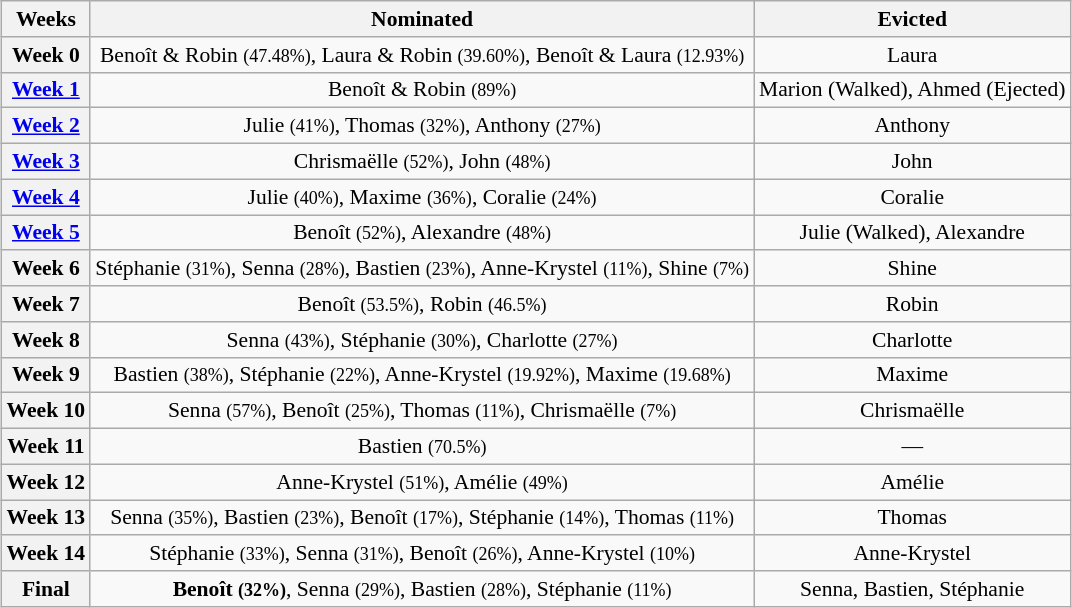<table class="wikitable" style="font-size:90%; text-align:center; margin-left: auto; margin-right: auto">
<tr>
<th>Weeks</th>
<th>Nominated</th>
<th>Evicted</th>
</tr>
<tr>
<th>Week 0</th>
<td>Benoît & Robin <small>(47.48%)</small>, Laura & Robin <small>(39.60%)</small>, Benoît & Laura <small>(12.93%)</small></td>
<td>Laura</td>
</tr>
<tr>
<th><a href='#'>Week 1</a></th>
<td>Benoît & Robin <small>(89%)</small></td>
<td>Marion (Walked), Ahmed (Ejected)</td>
</tr>
<tr>
<th><a href='#'>Week 2</a></th>
<td>Julie <small>(41%)</small>, Thomas <small>(32%)</small>, Anthony <small>(27%)</small></td>
<td>Anthony</td>
</tr>
<tr>
<th><a href='#'>Week 3</a></th>
<td>Chrismaëlle <small>(52%)</small>, John <small>(48%)</small></td>
<td>John</td>
</tr>
<tr>
<th><a href='#'>Week 4</a></th>
<td>Julie <small>(40%)</small>, Maxime <small>(36%)</small>, Coralie <small>(24%)</small></td>
<td>Coralie</td>
</tr>
<tr>
<th><a href='#'>Week 5</a></th>
<td>Benoît <small>(52%)</small>, Alexandre <small>(48%)</small></td>
<td>Julie (Walked), Alexandre</td>
</tr>
<tr>
<th>Week 6</th>
<td>Stéphanie <small>(31%)</small>, Senna <small>(28%)</small>, Bastien <small>(23%)</small>, Anne-Krystel <small>(11%)</small>, Shine <small>(7%)</small></td>
<td>Shine</td>
</tr>
<tr>
<th>Week 7</th>
<td>Benoît <small> (53.5%)</small>, Robin <small> (46.5%)</small></td>
<td>Robin</td>
</tr>
<tr>
<th>Week 8</th>
<td>Senna <small>(43%)</small>, Stéphanie <small>(30%)</small>, Charlotte <small>(27%)</small></td>
<td>Charlotte</td>
</tr>
<tr>
<th>Week 9</th>
<td>Bastien <small>(38%)</small>, Stéphanie <small>(22%)</small>, Anne-Krystel <small>(19.92%)</small>, Maxime <small>(19.68%)</small></td>
<td>Maxime</td>
</tr>
<tr>
<th>Week 10</th>
<td>Senna <small>(57%)</small>, Benoît <small>(25%)</small>, Thomas <small>(11%)</small>, Chrismaëlle <small>(7%)</small></td>
<td>Chrismaëlle</td>
</tr>
<tr>
<th>Week 11</th>
<td>Bastien <small>(70.5%)</small></td>
<td>—</td>
</tr>
<tr>
<th>Week 12</th>
<td>Anne-Krystel <small>(51%)</small>, Amélie <small>(49%)</small></td>
<td>Amélie</td>
</tr>
<tr>
<th>Week 13</th>
<td>Senna <small>(35%)</small>, Bastien <small>(23%)</small>, Benoît <small>(17%)</small>, Stéphanie <small>(14%)</small>, Thomas <small>(11%)</small></td>
<td>Thomas</td>
</tr>
<tr>
<th>Week 14</th>
<td>Stéphanie <small>(33%)</small>, Senna <small>(31%)</small>, Benoît <small>(26%)</small>, Anne-Krystel <small>(10%)</small></td>
<td>Anne-Krystel</td>
</tr>
<tr>
<th>Final</th>
<td><strong>Benoît <small>(32%)</small></strong>, Senna <small>(29%)</small>, Bastien <small>(28%)</small>, Stéphanie <small>(11%)</small></td>
<td>Senna, Bastien, Stéphanie</td>
</tr>
</table>
